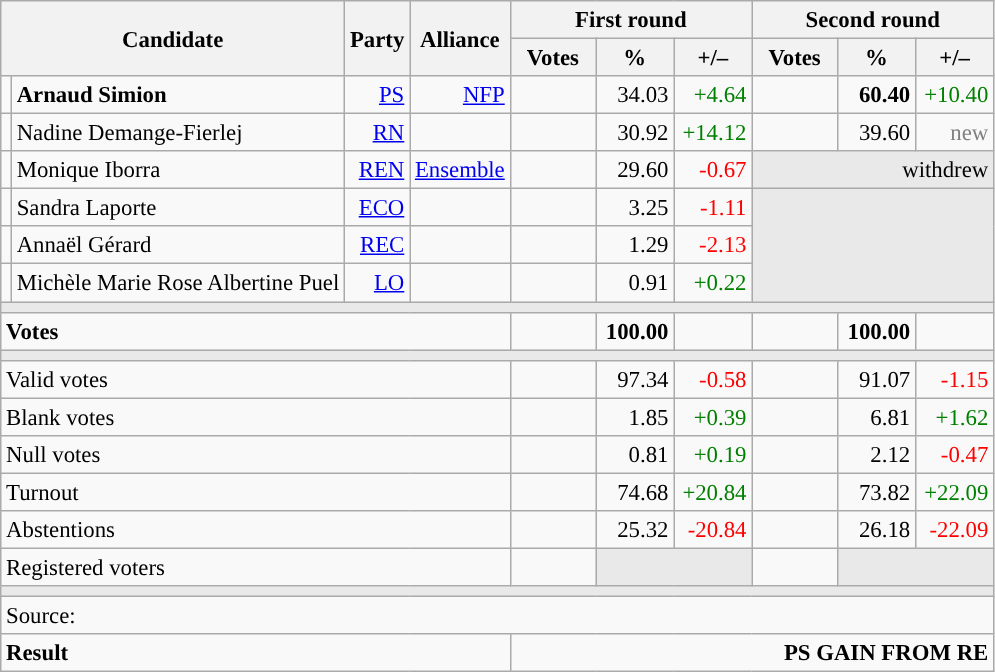<table class="wikitable" style="text-align:right;font-size:95%;">
<tr>
<th rowspan="2" colspan="2">Candidate</th>
<th colspan="1" rowspan="2">Party</th>
<th colspan="1" rowspan="2">Alliance</th>
<th colspan="3">First round</th>
<th colspan="3">Second round</th>
</tr>
<tr>
<th style="width:50px;">Votes</th>
<th style="width:45px;">%</th>
<th style="width:45px;">+/–</th>
<th style="width:50px;">Votes</th>
<th style="width:45px;">%</th>
<th style="width:45px;">+/–</th>
</tr>
<tr>
<td style="color:inherit;background:"></td>
<td style="text-align:left;"><strong>Arnaud Simion</strong></td>
<td><a href='#'>PS</a></td>
<td><a href='#'>NFP</a></td>
<td></td>
<td>34.03</td>
<td style="color:green;">+4.64</td>
<td><strong></strong></td>
<td><strong>60.40</strong></td>
<td style="color:green;">+10.40</td>
</tr>
<tr>
<td style="color:inherit;background:"></td>
<td style="text-align:left;">Nadine Demange-Fierlej</td>
<td><a href='#'>RN</a></td>
<td></td>
<td></td>
<td>30.92</td>
<td style="color:green;">+14.12</td>
<td></td>
<td>39.60</td>
<td style="color:grey;">new</td>
</tr>
<tr>
<td style="color:inherit;background:"></td>
<td style="text-align:left;">Monique Iborra</td>
<td><a href='#'>REN</a></td>
<td><a href='#'>Ensemble</a></td>
<td></td>
<td>29.60</td>
<td style="color:red;">-0.67</td>
<td colspan="3" style="background:#E9E9E9;">withdrew</td>
</tr>
<tr>
<td style="color:inherit;background:"></td>
<td style="text-align:left;">Sandra Laporte</td>
<td><a href='#'>ECO</a></td>
<td></td>
<td></td>
<td>3.25</td>
<td style="color:red;">-1.11</td>
<td colspan="3" rowspan="3" style="background:#E9E9E9;"></td>
</tr>
<tr>
<td style="color:inherit;background:"></td>
<td style="text-align:left;">Annaël Gérard</td>
<td><a href='#'>REC</a></td>
<td></td>
<td></td>
<td>1.29</td>
<td style="color:red;">-2.13</td>
</tr>
<tr>
<td style="color:inherit;background:"></td>
<td style="text-align:left;">Michèle Marie Rose Albertine Puel</td>
<td><a href='#'>LO</a></td>
<td></td>
<td></td>
<td>0.91</td>
<td style="color:green;">+0.22</td>
</tr>
<tr>
<td colspan="10" style="background:#E9E9E9;"></td>
</tr>
<tr style="font-weight:bold;">
<td colspan="4" style="text-align:left;">Votes</td>
<td></td>
<td>100.00</td>
<td></td>
<td></td>
<td>100.00</td>
<td></td>
</tr>
<tr>
<td colspan="10" style="background:#E9E9E9;"></td>
</tr>
<tr>
<td colspan="4" style="text-align:left;">Valid votes</td>
<td></td>
<td>97.34</td>
<td style="color:red;">-0.58</td>
<td></td>
<td>91.07</td>
<td style="color:red;">-1.15</td>
</tr>
<tr>
<td colspan="4" style="text-align:left;">Blank votes</td>
<td></td>
<td>1.85</td>
<td style="color:green;">+0.39</td>
<td></td>
<td>6.81</td>
<td style="color:green;">+1.62</td>
</tr>
<tr>
<td colspan="4" style="text-align:left;">Null votes</td>
<td></td>
<td>0.81</td>
<td style="color:green;">+0.19</td>
<td></td>
<td>2.12</td>
<td style="color:red;">-0.47</td>
</tr>
<tr>
<td colspan="4" style="text-align:left;">Turnout</td>
<td></td>
<td>74.68</td>
<td style="color:green;">+20.84</td>
<td></td>
<td>73.82</td>
<td style="color:green;">+22.09</td>
</tr>
<tr>
<td colspan="4" style="text-align:left;">Abstentions</td>
<td></td>
<td>25.32</td>
<td style="color:red;">-20.84</td>
<td></td>
<td>26.18</td>
<td style="color:red;">-22.09</td>
</tr>
<tr>
<td colspan="4" style="text-align:left;">Registered voters</td>
<td></td>
<td colspan="2" style="background:#E9E9E9;"></td>
<td></td>
<td colspan="2" style="background:#E9E9E9;"></td>
</tr>
<tr>
<td colspan="10" style="background:#E9E9E9;"></td>
</tr>
<tr>
<td colspan="10" style="text-align:left;">Source: </td>
</tr>
<tr style="font-weight:bold">
<td colspan="4" style="text-align:left;">Result</td>
<td colspan="6" style="background-color:">PS GAIN FROM RE</td>
</tr>
</table>
